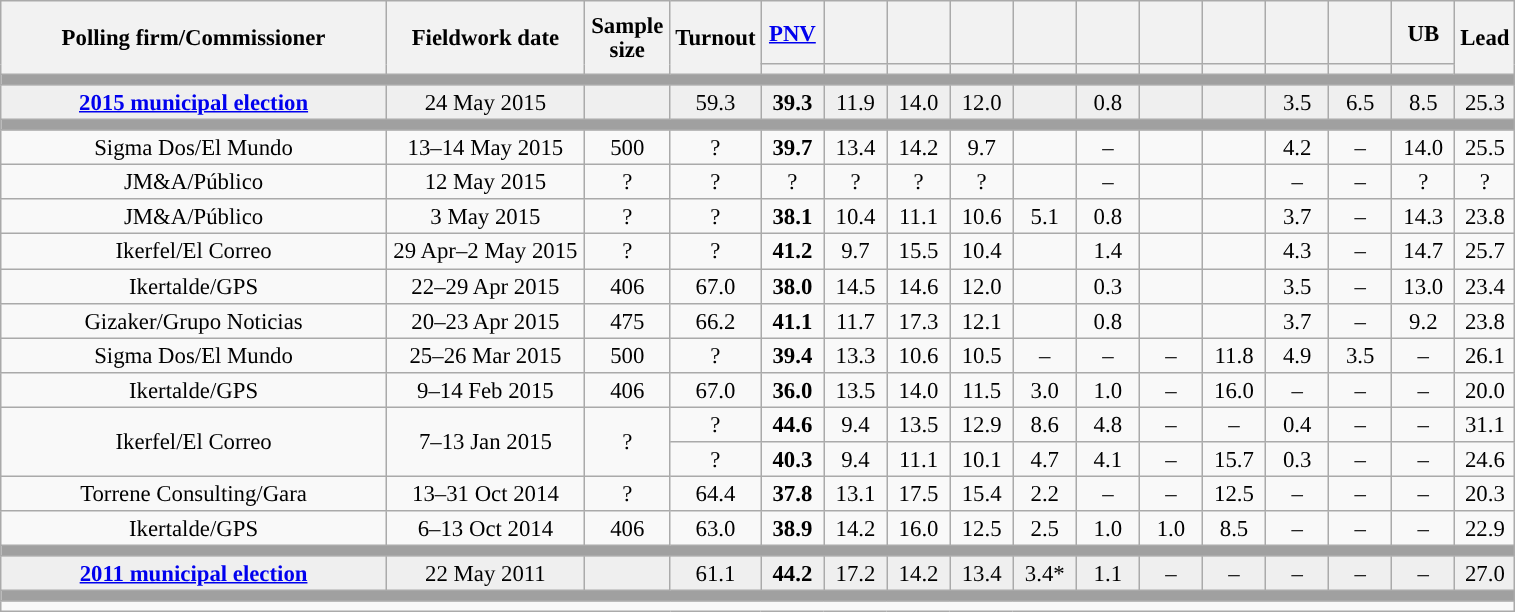<table class="wikitable collapsible collapsed" style="text-align:center; font-size:95%; line-height:16px;">
<tr style="height:42px;">
<th style="width:250px;" rowspan="2">Polling firm/Commissioner</th>
<th style="width:125px;" rowspan="2">Fieldwork date</th>
<th style="width:50px;" rowspan="2">Sample size</th>
<th style="width:45px;" rowspan="2">Turnout</th>
<th style="width:35px;"><a href='#'>PNV</a></th>
<th style="width:35px;"></th>
<th style="width:35px;"></th>
<th style="width:35px;"></th>
<th style="width:35px;"></th>
<th style="width:35px;"></th>
<th style="width:35px;"></th>
<th style="width:35px;"></th>
<th style="width:35px;"></th>
<th style="width:35px;"></th>
<th style="width:35px;">UB</th>
<th style="width:30px;" rowspan="2">Lead</th>
</tr>
<tr>
<th style="color:inherit;background:"></th>
<th style="color:inherit;background:"></th>
<th style="color:inherit;background:"></th>
<th style="color:inherit;background:"></th>
<th style="color:inherit;background:"></th>
<th style="color:inherit;background:"></th>
<th style="color:inherit;background:"></th>
<th style="color:inherit;background:"></th>
<th style="color:inherit;background:"></th>
<th style="color:inherit;background:"></th>
<th style="color:inherit;background:"></th>
</tr>
<tr>
<td colspan="16" style="background:#A0A0A0"></td>
</tr>
<tr style="background:#EFEFEF;">
<td><strong><a href='#'>2015 municipal election</a></strong></td>
<td>24 May 2015</td>
<td></td>
<td>59.3</td>
<td><strong>39.3</strong><br></td>
<td>11.9<br></td>
<td>14.0<br></td>
<td>12.0<br></td>
<td></td>
<td>0.8<br></td>
<td></td>
<td></td>
<td>3.5<br></td>
<td>6.5<br></td>
<td>8.5<br></td>
<td style="background:">25.3</td>
</tr>
<tr>
<td colspan="16" style="background:#A0A0A0"></td>
</tr>
<tr>
<td>Sigma Dos/El Mundo</td>
<td>13–14 May 2015</td>
<td>500</td>
<td>?</td>
<td><strong>39.7</strong><br></td>
<td>13.4<br></td>
<td>14.2<br></td>
<td>9.7<br></td>
<td></td>
<td>–</td>
<td></td>
<td></td>
<td>4.2<br></td>
<td>–</td>
<td>14.0<br></td>
<td style="background:">25.5</td>
</tr>
<tr>
<td>JM&A/Público</td>
<td>12 May 2015</td>
<td>?</td>
<td>?</td>
<td>?<br></td>
<td>?<br></td>
<td>?<br></td>
<td>?<br></td>
<td></td>
<td>–</td>
<td></td>
<td></td>
<td>–</td>
<td>–</td>
<td>?<br></td>
<td style="background:">?</td>
</tr>
<tr>
<td>JM&A/Público</td>
<td>3 May 2015</td>
<td>?</td>
<td>?</td>
<td><strong>38.1</strong><br></td>
<td>10.4<br></td>
<td>11.1<br></td>
<td>10.6<br></td>
<td>5.1<br></td>
<td>0.8<br></td>
<td></td>
<td></td>
<td>3.7<br></td>
<td>–</td>
<td>14.3<br></td>
<td style="background:">23.8</td>
</tr>
<tr>
<td>Ikerfel/El Correo</td>
<td>29 Apr–2 May 2015</td>
<td>?</td>
<td>?</td>
<td><strong>41.2</strong><br></td>
<td>9.7<br></td>
<td>15.5<br></td>
<td>10.4<br></td>
<td></td>
<td>1.4<br></td>
<td></td>
<td></td>
<td>4.3<br></td>
<td>–</td>
<td>14.7<br></td>
<td style="background:">25.7</td>
</tr>
<tr>
<td>Ikertalde/GPS</td>
<td>22–29 Apr 2015</td>
<td>406</td>
<td>67.0</td>
<td><strong>38.0</strong><br></td>
<td>14.5<br></td>
<td>14.6<br></td>
<td>12.0<br></td>
<td></td>
<td>0.3<br></td>
<td></td>
<td></td>
<td>3.5<br></td>
<td>–</td>
<td>13.0<br></td>
<td style="background:">23.4</td>
</tr>
<tr>
<td>Gizaker/Grupo Noticias</td>
<td>20–23 Apr 2015</td>
<td>475</td>
<td>66.2</td>
<td><strong>41.1</strong><br></td>
<td>11.7<br></td>
<td>17.3<br></td>
<td>12.1<br></td>
<td></td>
<td>0.8<br></td>
<td></td>
<td></td>
<td>3.7<br></td>
<td>–</td>
<td>9.2<br></td>
<td style="background:">23.8</td>
</tr>
<tr>
<td>Sigma Dos/El Mundo</td>
<td>25–26 Mar 2015</td>
<td>500</td>
<td>?</td>
<td><strong>39.4</strong><br></td>
<td>13.3<br></td>
<td>10.6<br></td>
<td>10.5<br></td>
<td>–</td>
<td>–</td>
<td>–</td>
<td>11.8<br></td>
<td>4.9<br></td>
<td>3.5<br></td>
<td>–</td>
<td style="background:">26.1</td>
</tr>
<tr>
<td>Ikertalde/GPS</td>
<td>9–14 Feb 2015</td>
<td>406</td>
<td>67.0</td>
<td><strong>36.0</strong><br></td>
<td>13.5<br></td>
<td>14.0<br></td>
<td>11.5<br></td>
<td>3.0<br></td>
<td>1.0<br></td>
<td>–</td>
<td>16.0<br></td>
<td>–</td>
<td>–</td>
<td>–</td>
<td style="background:">20.0</td>
</tr>
<tr>
<td rowspan="2">Ikerfel/El Correo</td>
<td rowspan="2">7–13 Jan 2015</td>
<td rowspan="2">?</td>
<td>?</td>
<td><strong>44.6</strong><br></td>
<td>9.4<br></td>
<td>13.5<br></td>
<td>12.9<br></td>
<td>8.6<br></td>
<td>4.8<br></td>
<td>–</td>
<td>–</td>
<td>0.4<br></td>
<td>–</td>
<td>–</td>
<td style="background:">31.1</td>
</tr>
<tr>
<td>?</td>
<td><strong>40.3</strong><br></td>
<td>9.4<br></td>
<td>11.1<br></td>
<td>10.1<br></td>
<td>4.7<br></td>
<td>4.1<br></td>
<td>–</td>
<td>15.7<br></td>
<td>0.3<br></td>
<td>–</td>
<td>–</td>
<td style="background:">24.6</td>
</tr>
<tr>
<td>Torrene Consulting/Gara</td>
<td>13–31 Oct 2014</td>
<td>?</td>
<td>64.4</td>
<td><strong>37.8</strong><br></td>
<td>13.1<br></td>
<td>17.5<br></td>
<td>15.4<br></td>
<td>2.2<br></td>
<td>–</td>
<td>–</td>
<td>12.5<br></td>
<td>–</td>
<td>–</td>
<td>–</td>
<td style="background:">20.3</td>
</tr>
<tr>
<td>Ikertalde/GPS</td>
<td>6–13 Oct 2014</td>
<td>406</td>
<td>63.0</td>
<td><strong>38.9</strong><br></td>
<td>14.2<br></td>
<td>16.0<br></td>
<td>12.5<br></td>
<td>2.5<br></td>
<td>1.0<br></td>
<td>1.0<br></td>
<td>8.5<br></td>
<td>–</td>
<td>–</td>
<td>–</td>
<td style="background:">22.9</td>
</tr>
<tr>
<td colspan="16" style="background:#A0A0A0"></td>
</tr>
<tr style="background:#EFEFEF;">
<td><strong><a href='#'>2011 municipal election</a></strong></td>
<td>22 May 2011</td>
<td></td>
<td>61.1</td>
<td><strong>44.2</strong><br></td>
<td>17.2<br></td>
<td>14.2<br></td>
<td>13.4<br></td>
<td>3.4*<br></td>
<td>1.1<br></td>
<td>–</td>
<td>–</td>
<td>–</td>
<td>–</td>
<td>–</td>
<td style="background:">27.0</td>
</tr>
<tr>
<td colspan="16" style="background:#A0A0A0"></td>
</tr>
<tr>
<td align="left" colspan="16"></td>
</tr>
</table>
